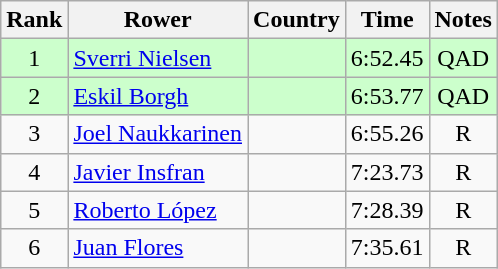<table class="wikitable" style="text-align:center">
<tr>
<th>Rank</th>
<th>Rower</th>
<th>Country</th>
<th>Time</th>
<th>Notes</th>
</tr>
<tr bgcolor=ccffcc>
<td>1</td>
<td align="left"><a href='#'>Sverri Nielsen</a></td>
<td align="left"></td>
<td>6:52.45</td>
<td>QAD</td>
</tr>
<tr bgcolor=ccffcc>
<td>2</td>
<td align="left"><a href='#'>Eskil Borgh</a></td>
<td align="left"></td>
<td>6:53.77</td>
<td>QAD</td>
</tr>
<tr>
<td>3</td>
<td align="left"><a href='#'>Joel Naukkarinen</a></td>
<td align="left"></td>
<td>6:55.26</td>
<td>R</td>
</tr>
<tr>
<td>4</td>
<td align="left"><a href='#'>Javier Insfran</a></td>
<td align="left"></td>
<td>7:23.73</td>
<td>R</td>
</tr>
<tr>
<td>5</td>
<td align="left"><a href='#'>Roberto López</a></td>
<td align="left"></td>
<td>7:28.39</td>
<td>R</td>
</tr>
<tr>
<td>6</td>
<td align="left"><a href='#'>Juan Flores</a></td>
<td align="left"></td>
<td>7:35.61</td>
<td>R</td>
</tr>
</table>
